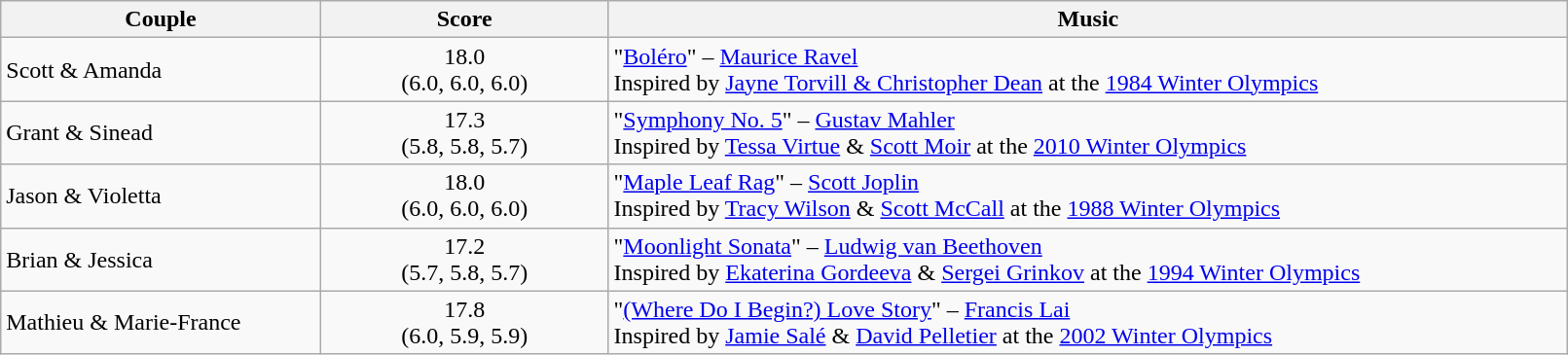<table class="wikitable" style="width:85%;">
<tr>
<th style="width:20%;">Couple</th>
<th style="width:18%;">Score</th>
<th style="width:60%;">Music</th>
</tr>
<tr>
<td>Scott & Amanda</td>
<td style="text-align: center;">18.0 <br> (6.0, 6.0, 6.0)</td>
<td>"<a href='#'>Boléro</a>" – <a href='#'>Maurice Ravel</a><br>Inspired by <a href='#'>Jayne Torvill & Christopher Dean</a> at the <a href='#'>1984 Winter Olympics</a></td>
</tr>
<tr>
<td>Grant & Sinead</td>
<td style="text-align: center;">17.3 <br> (5.8, 5.8, 5.7)</td>
<td>"<a href='#'>Symphony No. 5</a>" – <a href='#'>Gustav Mahler</a><br>Inspired by <a href='#'>Tessa Virtue</a> & <a href='#'>Scott Moir</a> at the <a href='#'>2010 Winter Olympics</a></td>
</tr>
<tr>
<td>Jason & Violetta</td>
<td style="text-align: center;">18.0 <br> (6.0, 6.0, 6.0)</td>
<td>"<a href='#'>Maple Leaf Rag</a>" – <a href='#'>Scott Joplin</a><br>Inspired by <a href='#'>Tracy Wilson</a> & <a href='#'>Scott McCall</a> at the <a href='#'>1988 Winter Olympics</a></td>
</tr>
<tr>
<td>Brian & Jessica</td>
<td style="text-align: center;">17.2 <br> (5.7, 5.8, 5.7)</td>
<td>"<a href='#'>Moonlight Sonata</a>" – <a href='#'>Ludwig van Beethoven</a><br>Inspired by <a href='#'>Ekaterina Gordeeva</a> & <a href='#'>Sergei Grinkov</a> at the <a href='#'>1994 Winter Olympics</a></td>
</tr>
<tr>
<td>Mathieu & Marie-France</td>
<td style="text-align: center;">17.8 <br> (6.0, 5.9, 5.9)</td>
<td>"<a href='#'>(Where Do I Begin?) Love Story</a>" – <a href='#'>Francis Lai</a><br>Inspired by <a href='#'>Jamie Salé</a> & <a href='#'>David Pelletier</a> at the <a href='#'>2002 Winter Olympics</a></td>
</tr>
</table>
